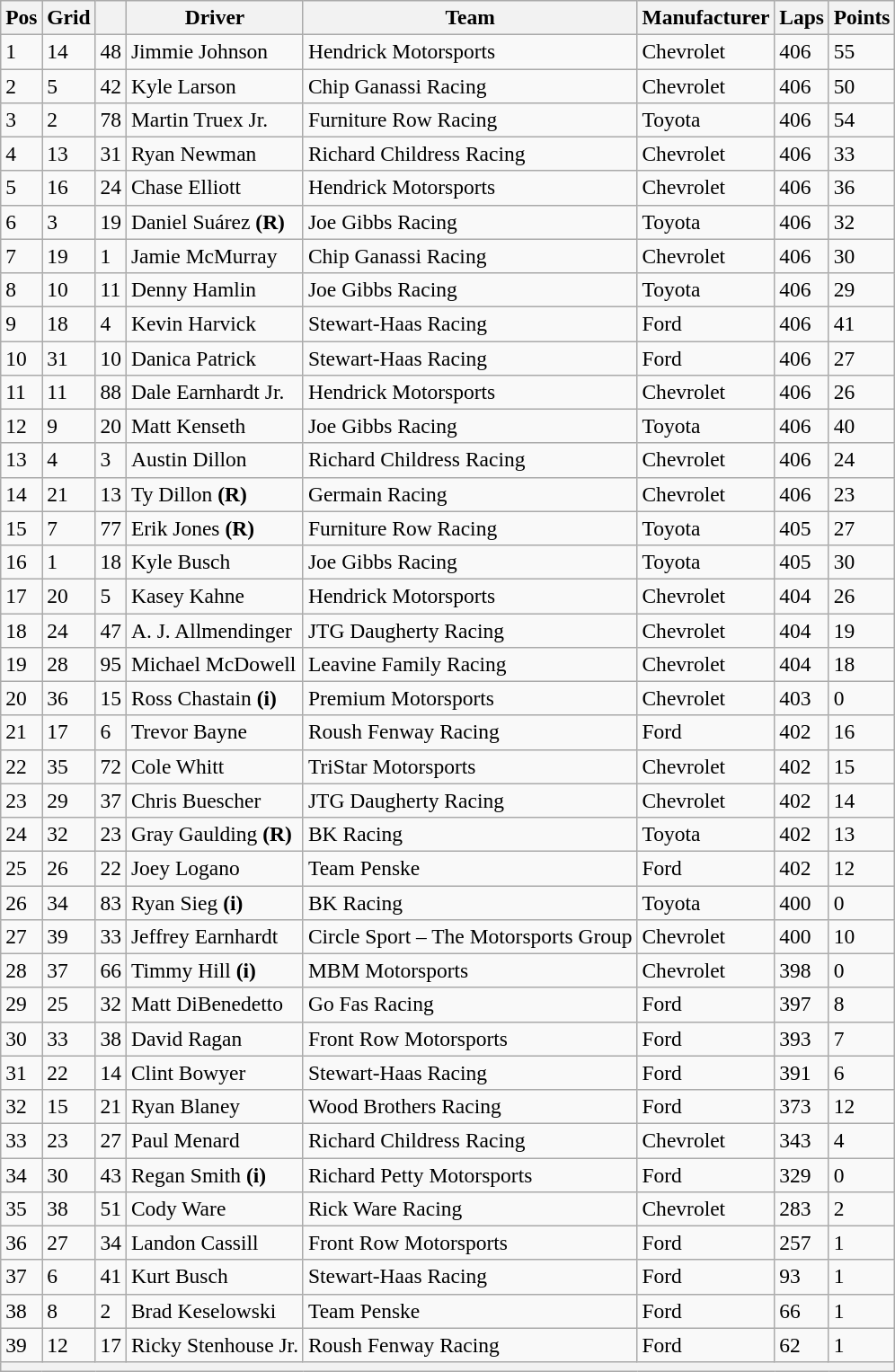<table class="wikitable" style="font-size:98%">
<tr>
<th>Pos</th>
<th>Grid</th>
<th></th>
<th>Driver</th>
<th>Team</th>
<th>Manufacturer</th>
<th>Laps</th>
<th>Points</th>
</tr>
<tr>
<td>1</td>
<td>14</td>
<td>48</td>
<td>Jimmie Johnson</td>
<td>Hendrick Motorsports</td>
<td>Chevrolet</td>
<td>406</td>
<td>55</td>
</tr>
<tr>
<td>2</td>
<td>5</td>
<td>42</td>
<td>Kyle Larson</td>
<td>Chip Ganassi Racing</td>
<td>Chevrolet</td>
<td>406</td>
<td>50</td>
</tr>
<tr>
<td>3</td>
<td>2</td>
<td>78</td>
<td>Martin Truex Jr.</td>
<td>Furniture Row Racing</td>
<td>Toyota</td>
<td>406</td>
<td>54</td>
</tr>
<tr>
<td>4</td>
<td>13</td>
<td>31</td>
<td>Ryan Newman</td>
<td>Richard Childress Racing</td>
<td>Chevrolet</td>
<td>406</td>
<td>33</td>
</tr>
<tr>
<td>5</td>
<td>16</td>
<td>24</td>
<td>Chase Elliott</td>
<td>Hendrick Motorsports</td>
<td>Chevrolet</td>
<td>406</td>
<td>36</td>
</tr>
<tr>
<td>6</td>
<td>3</td>
<td>19</td>
<td>Daniel Suárez <strong>(R)</strong></td>
<td>Joe Gibbs Racing</td>
<td>Toyota</td>
<td>406</td>
<td>32</td>
</tr>
<tr>
<td>7</td>
<td>19</td>
<td>1</td>
<td>Jamie McMurray</td>
<td>Chip Ganassi Racing</td>
<td>Chevrolet</td>
<td>406</td>
<td>30</td>
</tr>
<tr>
<td>8</td>
<td>10</td>
<td>11</td>
<td>Denny Hamlin</td>
<td>Joe Gibbs Racing</td>
<td>Toyota</td>
<td>406</td>
<td>29</td>
</tr>
<tr>
<td>9</td>
<td>18</td>
<td>4</td>
<td>Kevin Harvick</td>
<td>Stewart-Haas Racing</td>
<td>Ford</td>
<td>406</td>
<td>41</td>
</tr>
<tr>
<td>10</td>
<td>31</td>
<td>10</td>
<td>Danica Patrick</td>
<td>Stewart-Haas Racing</td>
<td>Ford</td>
<td>406</td>
<td>27</td>
</tr>
<tr>
<td>11</td>
<td>11</td>
<td>88</td>
<td>Dale Earnhardt Jr.</td>
<td>Hendrick Motorsports</td>
<td>Chevrolet</td>
<td>406</td>
<td>26</td>
</tr>
<tr>
<td>12</td>
<td>9</td>
<td>20</td>
<td>Matt Kenseth</td>
<td>Joe Gibbs Racing</td>
<td>Toyota</td>
<td>406</td>
<td>40</td>
</tr>
<tr>
<td>13</td>
<td>4</td>
<td>3</td>
<td>Austin Dillon</td>
<td>Richard Childress Racing</td>
<td>Chevrolet</td>
<td>406</td>
<td>24</td>
</tr>
<tr>
<td>14</td>
<td>21</td>
<td>13</td>
<td>Ty Dillon <strong>(R)</strong></td>
<td>Germain Racing</td>
<td>Chevrolet</td>
<td>406</td>
<td>23</td>
</tr>
<tr>
<td>15</td>
<td>7</td>
<td>77</td>
<td>Erik Jones <strong>(R)</strong></td>
<td>Furniture Row Racing</td>
<td>Toyota</td>
<td>405</td>
<td>27</td>
</tr>
<tr>
<td>16</td>
<td>1</td>
<td>18</td>
<td>Kyle Busch</td>
<td>Joe Gibbs Racing</td>
<td>Toyota</td>
<td>405</td>
<td>30</td>
</tr>
<tr>
<td>17</td>
<td>20</td>
<td>5</td>
<td>Kasey Kahne</td>
<td>Hendrick Motorsports</td>
<td>Chevrolet</td>
<td>404</td>
<td>26</td>
</tr>
<tr>
<td>18</td>
<td>24</td>
<td>47</td>
<td>A. J. Allmendinger</td>
<td>JTG Daugherty Racing</td>
<td>Chevrolet</td>
<td>404</td>
<td>19</td>
</tr>
<tr>
<td>19</td>
<td>28</td>
<td>95</td>
<td>Michael McDowell</td>
<td>Leavine Family Racing</td>
<td>Chevrolet</td>
<td>404</td>
<td>18</td>
</tr>
<tr>
<td>20</td>
<td>36</td>
<td>15</td>
<td>Ross Chastain <strong>(i)</strong></td>
<td>Premium Motorsports</td>
<td>Chevrolet</td>
<td>403</td>
<td>0</td>
</tr>
<tr>
<td>21</td>
<td>17</td>
<td>6</td>
<td>Trevor Bayne</td>
<td>Roush Fenway Racing</td>
<td>Ford</td>
<td>402</td>
<td>16</td>
</tr>
<tr>
<td>22</td>
<td>35</td>
<td>72</td>
<td>Cole Whitt</td>
<td>TriStar Motorsports</td>
<td>Chevrolet</td>
<td>402</td>
<td>15</td>
</tr>
<tr>
<td>23</td>
<td>29</td>
<td>37</td>
<td>Chris Buescher</td>
<td>JTG Daugherty Racing</td>
<td>Chevrolet</td>
<td>402</td>
<td>14</td>
</tr>
<tr>
<td>24</td>
<td>32</td>
<td>23</td>
<td>Gray Gaulding <strong>(R)</strong></td>
<td>BK Racing</td>
<td>Toyota</td>
<td>402</td>
<td>13</td>
</tr>
<tr>
<td>25</td>
<td>26</td>
<td>22</td>
<td>Joey Logano</td>
<td>Team Penske</td>
<td>Ford</td>
<td>402</td>
<td>12</td>
</tr>
<tr>
<td>26</td>
<td>34</td>
<td>83</td>
<td>Ryan Sieg <strong>(i)</strong></td>
<td>BK Racing</td>
<td>Toyota</td>
<td>400</td>
<td>0</td>
</tr>
<tr>
<td>27</td>
<td>39</td>
<td>33</td>
<td>Jeffrey Earnhardt</td>
<td>Circle Sport – The Motorsports Group</td>
<td>Chevrolet</td>
<td>400</td>
<td>10</td>
</tr>
<tr>
<td>28</td>
<td>37</td>
<td>66</td>
<td>Timmy Hill <strong>(i)</strong></td>
<td>MBM Motorsports</td>
<td>Chevrolet</td>
<td>398</td>
<td>0</td>
</tr>
<tr>
<td>29</td>
<td>25</td>
<td>32</td>
<td>Matt DiBenedetto</td>
<td>Go Fas Racing</td>
<td>Ford</td>
<td>397</td>
<td>8</td>
</tr>
<tr>
<td>30</td>
<td>33</td>
<td>38</td>
<td>David Ragan</td>
<td>Front Row Motorsports</td>
<td>Ford</td>
<td>393</td>
<td>7</td>
</tr>
<tr>
<td>31</td>
<td>22</td>
<td>14</td>
<td>Clint Bowyer</td>
<td>Stewart-Haas Racing</td>
<td>Ford</td>
<td>391</td>
<td>6</td>
</tr>
<tr>
<td>32</td>
<td>15</td>
<td>21</td>
<td>Ryan Blaney</td>
<td>Wood Brothers Racing</td>
<td>Ford</td>
<td>373</td>
<td>12</td>
</tr>
<tr>
<td>33</td>
<td>23</td>
<td>27</td>
<td>Paul Menard</td>
<td>Richard Childress Racing</td>
<td>Chevrolet</td>
<td>343</td>
<td>4</td>
</tr>
<tr>
<td>34</td>
<td>30</td>
<td>43</td>
<td>Regan Smith <strong>(i)</strong></td>
<td>Richard Petty Motorsports</td>
<td>Ford</td>
<td>329</td>
<td>0</td>
</tr>
<tr>
<td>35</td>
<td>38</td>
<td>51</td>
<td>Cody Ware</td>
<td>Rick Ware Racing</td>
<td>Chevrolet</td>
<td>283</td>
<td>2</td>
</tr>
<tr>
<td>36</td>
<td>27</td>
<td>34</td>
<td>Landon Cassill</td>
<td>Front Row Motorsports</td>
<td>Ford</td>
<td>257</td>
<td>1</td>
</tr>
<tr>
<td>37</td>
<td>6</td>
<td>41</td>
<td>Kurt Busch</td>
<td>Stewart-Haas Racing</td>
<td>Ford</td>
<td>93</td>
<td>1</td>
</tr>
<tr>
<td>38</td>
<td>8</td>
<td>2</td>
<td>Brad Keselowski</td>
<td>Team Penske</td>
<td>Ford</td>
<td>66</td>
<td>1</td>
</tr>
<tr>
<td>39</td>
<td>12</td>
<td>17</td>
<td>Ricky Stenhouse Jr.</td>
<td>Roush Fenway Racing</td>
<td>Ford</td>
<td>62</td>
<td>1</td>
</tr>
<tr>
<th colspan="8"></th>
</tr>
</table>
